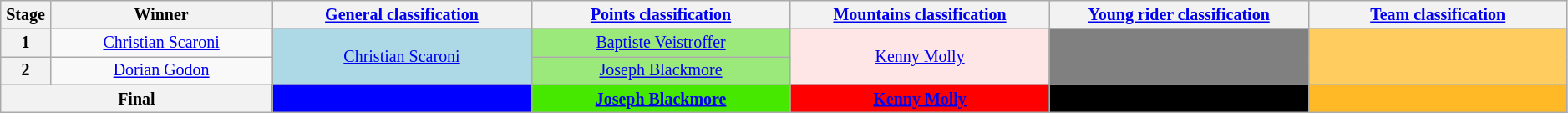<table class="wikitable" width="99%" style="text-align: center; font-size:smaller;">
<tr style="background:#efefef;">
<th style="width:1%;">Stage</th>
<th style="width:12%;">Winner</th>
<th style="width:14%;"><a href='#'>General classification</a><br></th>
<th style="width:14%;"><a href='#'>Points classification</a><br></th>
<th style="width:14%;"><a href='#'>Mountains classification</a><br></th>
<th style="width:14%;"><a href='#'>Young rider classification</a><br></th>
<th style="width:14%;"><a href='#'>Team classification</a></th>
</tr>
<tr>
<th>1</th>
<td><a href='#'>Christian Scaroni</a></td>
<td style="background:lightblue;" rowspan="2"><a href='#'>Christian Scaroni</a></td>
<td style="background:#9CE97B;"><a href='#'>Baptiste Veistroffer</a></td>
<td style="background:#FFE6E6;" rowspan="2"><a href='#'>Kenny Molly</a></td>
<td style="background:grey;" rowspan="2"></td>
<td style="background:#FFCD5F;" rowspan="2"></td>
</tr>
<tr>
<th>2</th>
<td><a href='#'>Dorian Godon</a></td>
<td style="background:#9CE97B;"><a href='#'>Joseph Blackmore</a></td>
</tr>
<tr>
<th colspan="2">Final</th>
<th style="background:blue;"></th>
<th style="background:#46E800;"><a href='#'>Joseph Blackmore</a></th>
<th style="background:#f00;"><a href='#'>Kenny Molly</a></th>
<th style="background:black;"></th>
<th style="background:#FFB927;"></th>
</tr>
</table>
